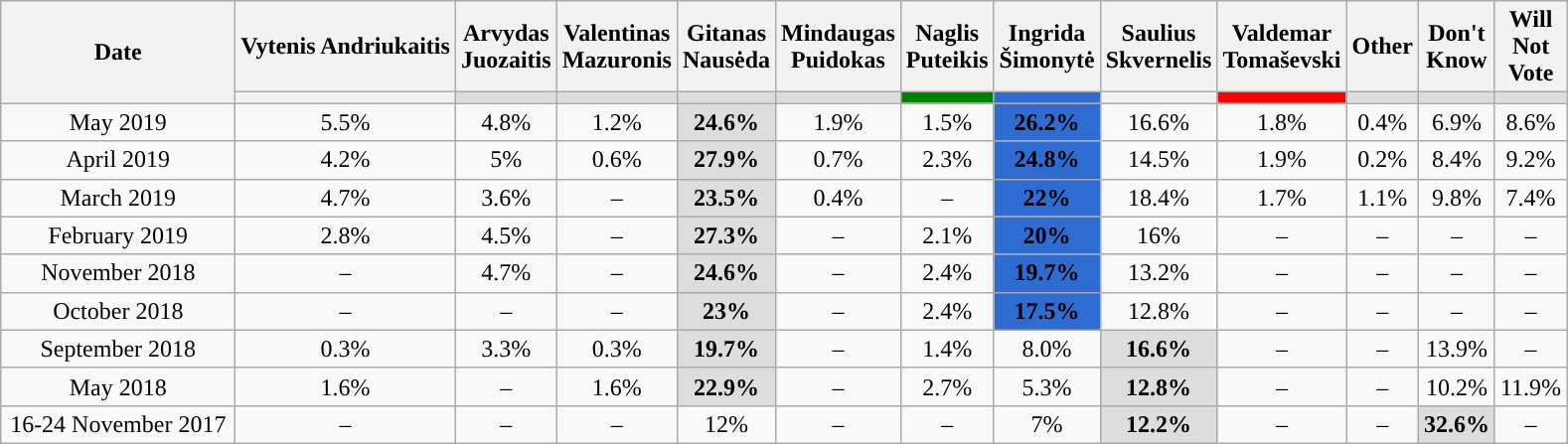<table class="wikitable" style=text-align:center>
<tr>
<th style="width:150px;" rowspan="2">Date</th>
<th>Vytenis Andriukaitis</th>
<th>Arvydas Juozaitis</th>
<th>Valentinas Mazuronis</th>
<th>Gitanas Nausėda</th>
<th>Mindaugas Puidokas</th>
<th>Naglis Puteikis</th>
<th>Ingrida Šimonytė</th>
<th>Saulius Skvernelis</th>
<th>Valdemar Tomaševski</th>
<th>Other</th>
<th>Don't Know</th>
<th>Will Not Vote</th>
</tr>
<tr>
<th style="background:"></th>
<th style="background:#DDDDDD; width:35px;"></th>
<th style="background:#DDDDDD; width:35px;"></th>
<th style="background:#DDDDDD; width:35px;"></th>
<th style="background:#DDDDDD; width:35px;"></th>
<th style="background:#008000; width:35px;"></th>
<th style="background:#2F6CD1; width:35px;"></th>
<th style="background:"></th>
<th style="background:#FF0000; width:35px;"></th>
<th style="background:#DDDDDD; width:35px;"></th>
<th style="background:#DDDDDD; width:35px;"></th>
<th style="background:#DDDDDD; width:35px;"></th>
</tr>
<tr>
<td>May 2019</td>
<td>5.5%</td>
<td>4.8%</td>
<td>1.2%</td>
<td style="background:#DDDDDD; width:40px;"><strong>24.6%</strong></td>
<td>1.9%</td>
<td>1.5%</td>
<td style="background:#2F6CD1; width:40px;"><strong>26.2%</strong></td>
<td>16.6%</td>
<td>1.8%</td>
<td>0.4%</td>
<td>6.9%</td>
<td>8.6%</td>
</tr>
<tr>
<td>April 2019</td>
<td>4.2%</td>
<td>5%</td>
<td>0.6%</td>
<td style="background:#DDDDDD; width:40px;"><strong>27.9%</strong></td>
<td>0.7%</td>
<td>2.3%</td>
<td style="background:#2F6CD1; width:40px;"><strong>24.8%</strong></td>
<td>14.5%</td>
<td>1.9%</td>
<td>0.2%</td>
<td>8.4%</td>
<td>9.2%</td>
</tr>
<tr>
<td>March 2019</td>
<td>4.7%</td>
<td>3.6%</td>
<td>–</td>
<td style="background:#DDDDDD; width:40px;"><strong>23.5%</strong></td>
<td>0.4%</td>
<td>–</td>
<td style="background:#2F6CD1; width:40px;"><strong>22%</strong></td>
<td>18.4%</td>
<td>1.7%</td>
<td>1.1%</td>
<td>9.8%</td>
<td>7.4%</td>
</tr>
<tr>
<td>February 2019</td>
<td>2.8%</td>
<td>4.5%</td>
<td>–</td>
<td style="background:#DDDDDD; width:40px;"><strong>27.3%</strong></td>
<td>–</td>
<td>2.1%</td>
<td style="background:#2F6CD1; width:40px;"><strong>20%</strong></td>
<td>16%</td>
<td>–</td>
<td>–</td>
<td>–</td>
<td>–</td>
</tr>
<tr>
<td>November 2018</td>
<td>–</td>
<td>4.7%</td>
<td>–</td>
<td style="background:#DDDDDD; width:40px;"><strong>24.6%</strong></td>
<td>–</td>
<td>2.4%</td>
<td style="background:#2F6CD1; width:40px;"><strong>19.7%</strong></td>
<td>13.2%</td>
<td>–</td>
<td>–</td>
<td>–</td>
<td>–</td>
</tr>
<tr>
<td>October 2018</td>
<td>–</td>
<td>–</td>
<td>–</td>
<td style="background:#DDDDDD; width:40px;"><strong>23%</strong></td>
<td>–</td>
<td>2.4%</td>
<td style="background:#2F6CD1; width:40px;"><strong>17.5%</strong></td>
<td>12.8%</td>
<td>–</td>
<td>–</td>
<td>–</td>
<td>–</td>
</tr>
<tr>
<td>September 2018</td>
<td>0.3%</td>
<td>3.3%</td>
<td>0.3%</td>
<td style="background:#DDDDDD; width:40px;"><strong>19.7%</strong></td>
<td>–</td>
<td>1.4%</td>
<td>8.0%</td>
<td style="background:#DDDDDD; width:40px;"><strong>16.6%</strong></td>
<td>–</td>
<td>–</td>
<td>13.9%</td>
<td>–</td>
</tr>
<tr>
<td>May 2018</td>
<td>1.6%</td>
<td>–</td>
<td>1.6%</td>
<td style="background:#DDDDDD; width:40px;"><strong>22.9%</strong></td>
<td>–</td>
<td>2.7%</td>
<td>5.3%</td>
<td style="background:#DDDDDD; width:40px;"><strong>12.8%</strong></td>
<td>–</td>
<td>–</td>
<td>10.2%</td>
<td>11.9%</td>
</tr>
<tr>
<td>16-24 November 2017</td>
<td>–</td>
<td>–</td>
<td>–</td>
<td>12%</td>
<td>–</td>
<td>–</td>
<td>7%</td>
<td style="background:#DDDDDD; width:40px;"><strong>12.2%</strong></td>
<td>–</td>
<td>–</td>
<td style="background:#DDDDDD; width:40px;"><strong>32.6%</strong></td>
<td>–</td>
</tr>
</table>
